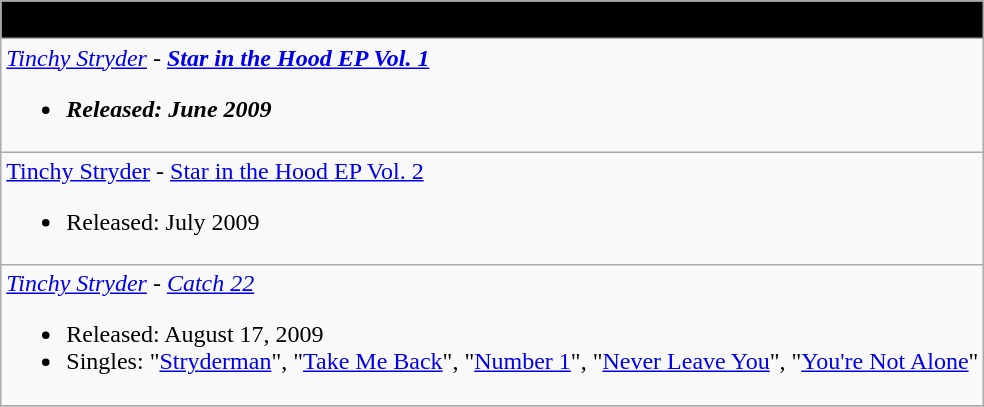<table class="wikitable">
<tr>
<th style="background:#000000;" align="center"><span>Information</span></th>
</tr>
<tr>
<td align="left"><em><a href='#'>Tinchy Stryder</a> - <strong><a href='#'>Star in the Hood EP Vol. 1</a><strong><em><br><ul><li>Released: June 2009</li></ul></td>
</tr>
<tr>
<td align="left"></em><a href='#'>Tinchy Stryder</a> - </strong><a href='#'>Star in the Hood EP Vol. 2</a></em></strong><br><ul><li>Released: July 2009</li></ul></td>
</tr>
<tr>
<td align="left"><em><a href='#'>Tinchy Stryder</a> - <a href='#'>Catch 22</a></em><br><ul><li>Released: August 17, 2009</li><li>Singles: "<a href='#'>Stryderman</a>", "<a href='#'>Take Me Back</a>", "<a href='#'>Number 1</a>", "<a href='#'>Never Leave You</a>", "<a href='#'>You're Not Alone</a>"</li></ul></td>
</tr>
<tr>
</tr>
</table>
